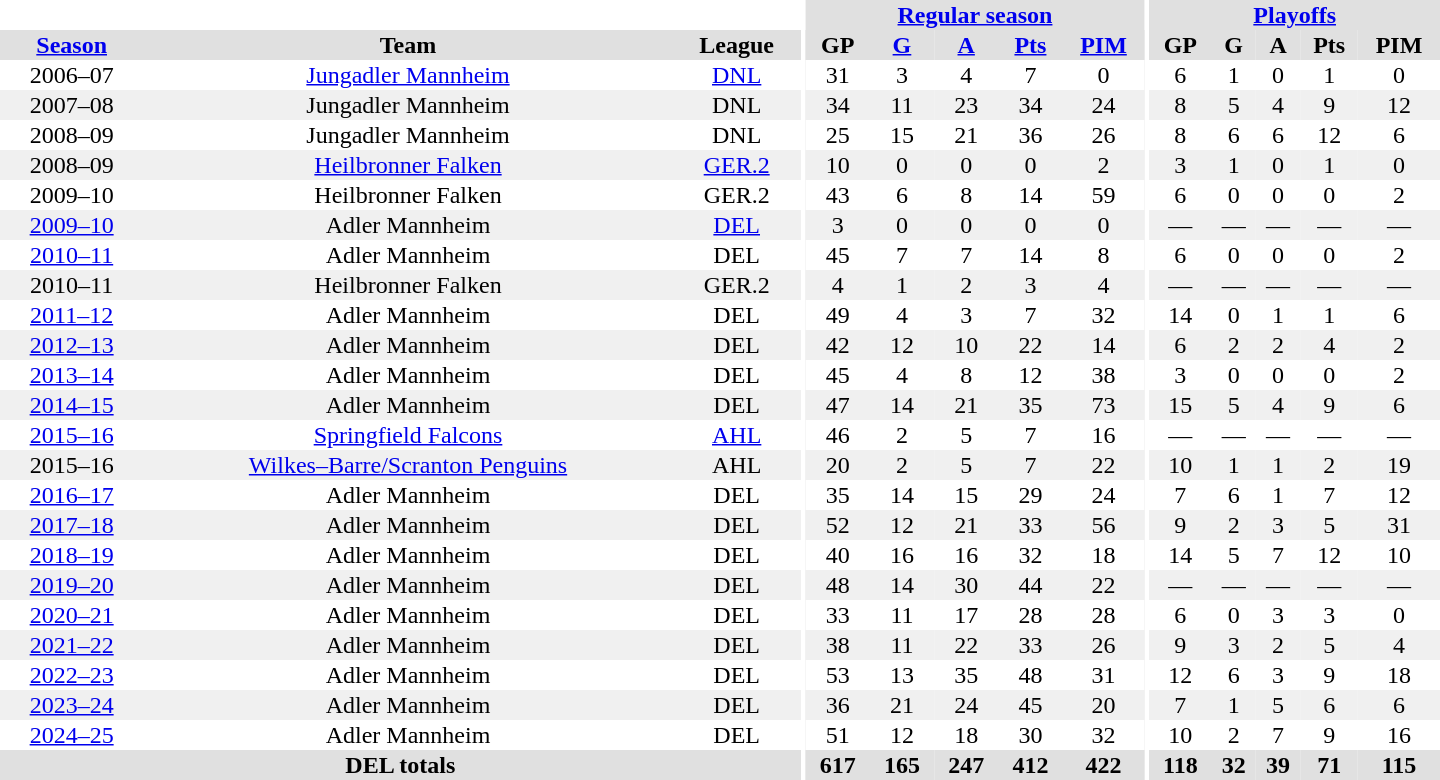<table border="0" cellpadding="1" cellspacing="0" style="text-align:center; width:60em">
<tr bgcolor="#e0e0e0">
<th colspan="3" bgcolor="#ffffff"></th>
<th rowspan="100" bgcolor="#ffffff"></th>
<th colspan="5"><a href='#'>Regular season</a></th>
<th rowspan="100" bgcolor="#ffffff"></th>
<th colspan="5"><a href='#'>Playoffs</a></th>
</tr>
<tr bgcolor="#e0e0e0">
<th><a href='#'>Season</a></th>
<th>Team</th>
<th>League</th>
<th>GP</th>
<th><a href='#'>G</a></th>
<th><a href='#'>A</a></th>
<th><a href='#'>Pts</a></th>
<th><a href='#'>PIM</a></th>
<th>GP</th>
<th>G</th>
<th>A</th>
<th>Pts</th>
<th>PIM</th>
</tr>
<tr>
<td>2006–07</td>
<td><a href='#'>Jungadler Mannheim</a></td>
<td><a href='#'>DNL</a></td>
<td>31</td>
<td>3</td>
<td>4</td>
<td>7</td>
<td>0</td>
<td>6</td>
<td>1</td>
<td>0</td>
<td>1</td>
<td>0</td>
</tr>
<tr bgcolor="#f0f0f0">
<td>2007–08</td>
<td>Jungadler Mannheim</td>
<td>DNL</td>
<td>34</td>
<td>11</td>
<td>23</td>
<td>34</td>
<td>24</td>
<td>8</td>
<td>5</td>
<td>4</td>
<td>9</td>
<td>12</td>
</tr>
<tr>
<td>2008–09</td>
<td>Jungadler Mannheim</td>
<td>DNL</td>
<td>25</td>
<td>15</td>
<td>21</td>
<td>36</td>
<td>26</td>
<td>8</td>
<td>6</td>
<td>6</td>
<td>12</td>
<td>6</td>
</tr>
<tr bgcolor="#f0f0f0">
<td>2008–09</td>
<td><a href='#'>Heilbronner Falken</a></td>
<td><a href='#'>GER.2</a></td>
<td>10</td>
<td>0</td>
<td>0</td>
<td>0</td>
<td>2</td>
<td>3</td>
<td>1</td>
<td>0</td>
<td>1</td>
<td>0</td>
</tr>
<tr>
<td>2009–10</td>
<td>Heilbronner Falken</td>
<td>GER.2</td>
<td>43</td>
<td>6</td>
<td>8</td>
<td>14</td>
<td>59</td>
<td>6</td>
<td>0</td>
<td>0</td>
<td>0</td>
<td>2</td>
</tr>
<tr bgcolor="#f0f0f0">
<td><a href='#'>2009–10</a></td>
<td>Adler Mannheim</td>
<td><a href='#'>DEL</a></td>
<td>3</td>
<td>0</td>
<td>0</td>
<td>0</td>
<td>0</td>
<td>—</td>
<td>—</td>
<td>—</td>
<td>—</td>
<td>—</td>
</tr>
<tr>
<td><a href='#'>2010–11</a></td>
<td>Adler Mannheim</td>
<td>DEL</td>
<td>45</td>
<td>7</td>
<td>7</td>
<td>14</td>
<td>8</td>
<td>6</td>
<td>0</td>
<td>0</td>
<td>0</td>
<td>2</td>
</tr>
<tr bgcolor="#f0f0f0">
<td>2010–11</td>
<td>Heilbronner Falken</td>
<td>GER.2</td>
<td>4</td>
<td>1</td>
<td>2</td>
<td>3</td>
<td>4</td>
<td>—</td>
<td>—</td>
<td>—</td>
<td>—</td>
<td>—</td>
</tr>
<tr>
<td><a href='#'>2011–12</a></td>
<td>Adler Mannheim</td>
<td>DEL</td>
<td>49</td>
<td>4</td>
<td>3</td>
<td>7</td>
<td>32</td>
<td>14</td>
<td>0</td>
<td>1</td>
<td>1</td>
<td>6</td>
</tr>
<tr bgcolor="#f0f0f0">
<td><a href='#'>2012–13</a></td>
<td>Adler Mannheim</td>
<td>DEL</td>
<td>42</td>
<td>12</td>
<td>10</td>
<td>22</td>
<td>14</td>
<td>6</td>
<td>2</td>
<td>2</td>
<td>4</td>
<td>2</td>
</tr>
<tr>
<td><a href='#'>2013–14</a></td>
<td>Adler Mannheim</td>
<td>DEL</td>
<td>45</td>
<td>4</td>
<td>8</td>
<td>12</td>
<td>38</td>
<td>3</td>
<td>0</td>
<td>0</td>
<td>0</td>
<td>2</td>
</tr>
<tr bgcolor="#f0f0f0">
<td><a href='#'>2014–15</a></td>
<td>Adler Mannheim</td>
<td>DEL</td>
<td>47</td>
<td>14</td>
<td>21</td>
<td>35</td>
<td>73</td>
<td>15</td>
<td>5</td>
<td>4</td>
<td>9</td>
<td>6</td>
</tr>
<tr>
<td><a href='#'>2015–16</a></td>
<td><a href='#'>Springfield Falcons</a></td>
<td><a href='#'>AHL</a></td>
<td>46</td>
<td>2</td>
<td>5</td>
<td>7</td>
<td>16</td>
<td>—</td>
<td>—</td>
<td>—</td>
<td>—</td>
<td>—</td>
</tr>
<tr bgcolor="#f0f0f0">
<td>2015–16</td>
<td><a href='#'>Wilkes–Barre/Scranton Penguins</a></td>
<td>AHL</td>
<td>20</td>
<td>2</td>
<td>5</td>
<td>7</td>
<td>22</td>
<td>10</td>
<td>1</td>
<td>1</td>
<td>2</td>
<td>19</td>
</tr>
<tr>
<td><a href='#'>2016–17</a></td>
<td>Adler Mannheim</td>
<td>DEL</td>
<td>35</td>
<td>14</td>
<td>15</td>
<td>29</td>
<td>24</td>
<td>7</td>
<td>6</td>
<td>1</td>
<td>7</td>
<td>12</td>
</tr>
<tr bgcolor="#f0f0f0">
<td><a href='#'>2017–18</a></td>
<td>Adler Mannheim</td>
<td>DEL</td>
<td>52</td>
<td>12</td>
<td>21</td>
<td>33</td>
<td>56</td>
<td>9</td>
<td>2</td>
<td>3</td>
<td>5</td>
<td>31</td>
</tr>
<tr>
<td><a href='#'>2018–19</a></td>
<td>Adler Mannheim</td>
<td>DEL</td>
<td>40</td>
<td>16</td>
<td>16</td>
<td>32</td>
<td>18</td>
<td>14</td>
<td>5</td>
<td>7</td>
<td>12</td>
<td>10</td>
</tr>
<tr bgcolor="#f0f0f0">
<td><a href='#'>2019–20</a></td>
<td>Adler Mannheim</td>
<td>DEL</td>
<td>48</td>
<td>14</td>
<td>30</td>
<td>44</td>
<td>22</td>
<td>—</td>
<td>—</td>
<td>—</td>
<td>—</td>
<td>—</td>
</tr>
<tr>
<td><a href='#'>2020–21</a></td>
<td>Adler Mannheim</td>
<td>DEL</td>
<td>33</td>
<td>11</td>
<td>17</td>
<td>28</td>
<td>28</td>
<td>6</td>
<td>0</td>
<td>3</td>
<td>3</td>
<td>0</td>
</tr>
<tr bgcolor="#f0f0f0">
<td><a href='#'>2021–22</a></td>
<td>Adler Mannheim</td>
<td>DEL</td>
<td>38</td>
<td>11</td>
<td>22</td>
<td>33</td>
<td>26</td>
<td>9</td>
<td>3</td>
<td>2</td>
<td>5</td>
<td>4</td>
</tr>
<tr>
<td><a href='#'>2022–23</a></td>
<td>Adler Mannheim</td>
<td>DEL</td>
<td>53</td>
<td>13</td>
<td>35</td>
<td>48</td>
<td>31</td>
<td>12</td>
<td>6</td>
<td>3</td>
<td>9</td>
<td>18</td>
</tr>
<tr bgcolor="#f0f0f0">
<td><a href='#'>2023–24</a></td>
<td>Adler Mannheim</td>
<td>DEL</td>
<td>36</td>
<td>21</td>
<td>24</td>
<td>45</td>
<td>20</td>
<td>7</td>
<td>1</td>
<td>5</td>
<td>6</td>
<td>6</td>
</tr>
<tr>
<td><a href='#'>2024–25</a></td>
<td>Adler Mannheim</td>
<td>DEL</td>
<td>51</td>
<td>12</td>
<td>18</td>
<td>30</td>
<td>32</td>
<td>10</td>
<td>2</td>
<td>7</td>
<td>9</td>
<td>16</td>
</tr>
<tr bgcolor="#e0e0e0">
<th colspan="3">DEL totals</th>
<th>617</th>
<th>165</th>
<th>247</th>
<th>412</th>
<th>422</th>
<th>118</th>
<th>32</th>
<th>39</th>
<th>71</th>
<th>115</th>
</tr>
</table>
